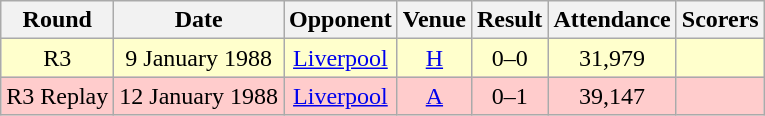<table class="wikitable" style="font-size:100%; text-align:center">
<tr>
<th>Round</th>
<th>Date</th>
<th>Opponent</th>
<th>Venue</th>
<th>Result</th>
<th>Attendance</th>
<th>Scorers</th>
</tr>
<tr style="background-color: #FFFFCC;">
<td>R3</td>
<td>9 January 1988</td>
<td><a href='#'>Liverpool</a></td>
<td><a href='#'>H</a></td>
<td>0–0</td>
<td>31,979</td>
<td></td>
</tr>
<tr style="background-color: #FFCCCC;">
<td>R3 Replay</td>
<td>12 January 1988</td>
<td><a href='#'>Liverpool</a></td>
<td><a href='#'>A</a></td>
<td>0–1</td>
<td>39,147</td>
<td></td>
</tr>
</table>
